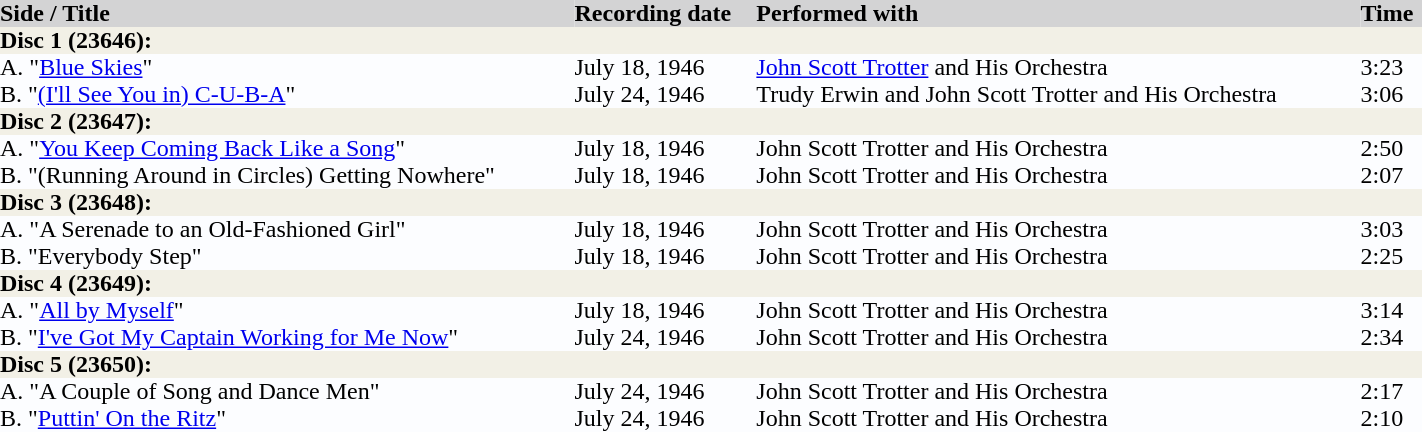<table border="0" cellpadding="0" cellspacing="0" style="width: 75%; margin: 1em 1em 1em 0; background: #FCFDFF; border-collapse: collapse;">
<tr bgcolor=#D3D3D4>
<td><strong>Side / Title</strong></td>
<td><strong>Recording date</strong></td>
<td><strong>Performed with</strong></td>
<td><strong>Time</strong></td>
</tr>
<tr bgcolor=#F2F0E6>
<td colspan=5><strong>Disc 1 (23646):</strong></td>
</tr>
<tr>
<td>A. "<a href='#'>Blue Skies</a>"</td>
<td>July 18, 1946</td>
<td><a href='#'>John Scott Trotter</a> and His Orchestra</td>
<td>3:23</td>
</tr>
<tr>
<td>B. "<a href='#'>(I'll See You in) C-U-B-A</a>"</td>
<td>July 24, 1946</td>
<td>Trudy Erwin and John Scott Trotter and His Orchestra</td>
<td>3:06</td>
</tr>
<tr bgcolor=#F2F0E6>
<td colspan=5><strong>Disc 2 (23647):</strong></td>
</tr>
<tr>
<td>A. "<a href='#'>You Keep Coming Back Like a Song</a>"</td>
<td>July 18, 1946</td>
<td>John Scott Trotter and His Orchestra</td>
<td>2:50</td>
</tr>
<tr>
<td>B. "(Running Around in Circles) Getting Nowhere"</td>
<td>July 18, 1946</td>
<td>John Scott Trotter and His Orchestra</td>
<td>2:07</td>
</tr>
<tr bgcolor=#F2F0E6>
<td colspan=5><strong>Disc 3 (23648):</strong></td>
</tr>
<tr>
<td>A. "A Serenade to an Old-Fashioned Girl"</td>
<td>July 18, 1946</td>
<td>John Scott Trotter and His Orchestra</td>
<td>3:03</td>
</tr>
<tr>
<td>B. "Everybody Step"</td>
<td>July 18, 1946</td>
<td>John Scott Trotter and His Orchestra</td>
<td>2:25</td>
</tr>
<tr bgcolor=#F2F0E6>
<td colspan=5><strong>Disc 4 (23649):</strong></td>
</tr>
<tr>
<td>A. "<a href='#'>All by Myself</a>"</td>
<td>July 18, 1946</td>
<td>John Scott Trotter and His Orchestra</td>
<td>3:14</td>
</tr>
<tr>
<td>B. "<a href='#'>I've Got My Captain Working for Me Now</a>"</td>
<td>July 24, 1946</td>
<td>John Scott Trotter and His Orchestra</td>
<td>2:34</td>
</tr>
<tr bgcolor=#F2F0E6>
<td colspan=5><strong>Disc 5 (23650):</strong></td>
</tr>
<tr>
<td>A. "A Couple of Song and Dance Men"</td>
<td>July 24, 1946</td>
<td>John Scott Trotter and His Orchestra</td>
<td>2:17</td>
</tr>
<tr>
<td>B. "<a href='#'>Puttin' On the Ritz</a>"</td>
<td>July 24, 1946</td>
<td>John Scott Trotter and His Orchestra</td>
<td>2:10</td>
</tr>
</table>
